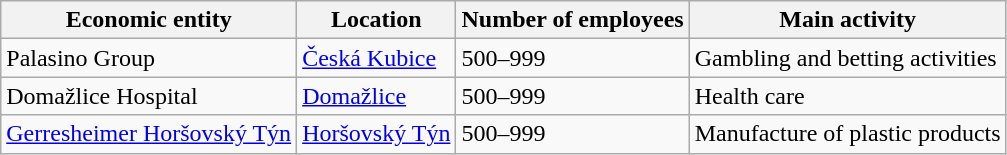<table class="wikitable sortable">
<tr>
<th>Economic entity</th>
<th>Location</th>
<th>Number of employees</th>
<th>Main activity</th>
</tr>
<tr>
<td>Palasino Group</td>
<td><a href='#'>Česká Kubice</a></td>
<td>500–999</td>
<td>Gambling and betting activities</td>
</tr>
<tr>
<td>Domažlice Hospital</td>
<td><a href='#'>Domažlice</a></td>
<td>500–999</td>
<td>Health care</td>
</tr>
<tr>
<td><a href='#'>Gerresheimer Horšovský Týn</a></td>
<td><a href='#'>Horšovský Týn</a></td>
<td>500–999</td>
<td>Manufacture of plastic products</td>
</tr>
</table>
